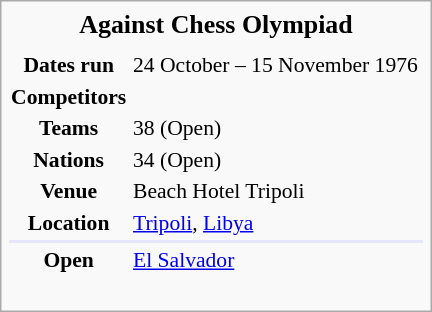<table class="infobox vevent" style="width:20em; font-size:90%;" cellspacing="2">
<tr>
<th colspan="2" style="font-size:larger; text-align:center" class="summary">Against Chess Olympiad</th>
</tr>
<tr>
<td style="text-align:center;" colspan="2"></td>
</tr>
<tr>
<th>Dates run</th>
<td>24 October – 15 November 1976</td>
</tr>
<tr>
<th>Competitors</th>
<td></td>
</tr>
<tr>
<th>Teams</th>
<td>38 (Open)</td>
</tr>
<tr>
<th>Nations</th>
<td>34 (Open)<br></td>
</tr>
<tr>
<th>Venue</th>
<td>Beach Hotel Tripoli</td>
</tr>
<tr>
<th>Location</th>
<td><a href='#'>Tripoli</a>, <a href='#'>Libya</a></td>
</tr>
<tr>
<th colspan="2" style="background:lavender"></th>
</tr>
<tr>
<th>Open</th>
<td>  <a href='#'>El Salvador</a><br> <br> </td>
</tr>
<tr>
</tr>
</table>
